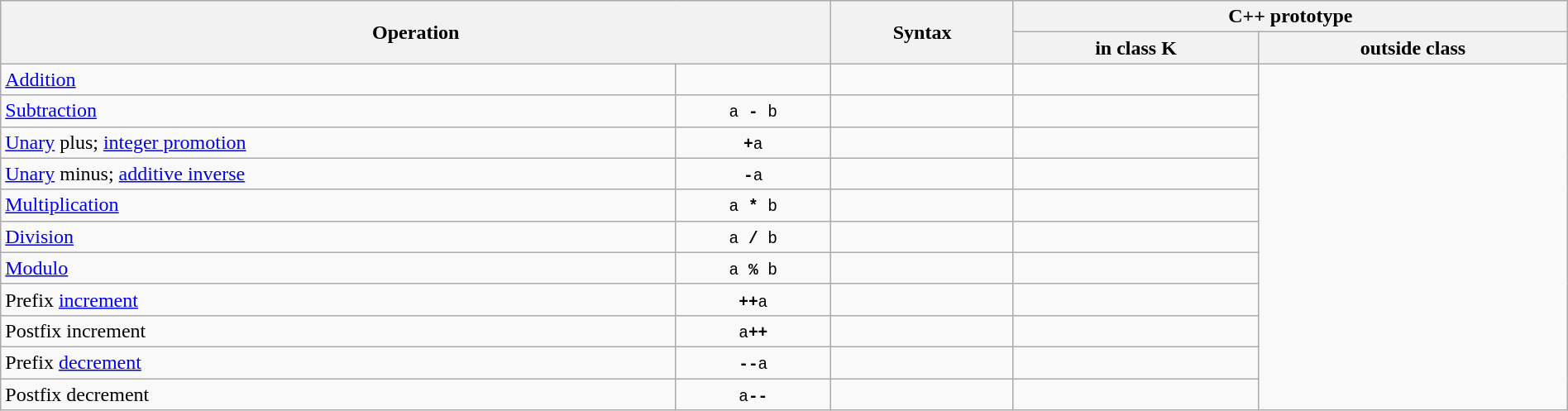<table class="wikitable" style="width:100%">
<tr>
<th colspan="2" rowspan="2">Operation</th>
<th rowspan="2">Syntax</th>
<th colspan="2">C++ prototype</th>
</tr>
<tr>
<th>in class K</th>
<th>outside class</th>
</tr>
<tr>
<td><a href='#'>Addition</a></td>
<td align="center"></td>
<td></td>
<td></td>
</tr>
<tr>
<td><a href='#'>Subtraction</a></td>
<td align="center"><code>a <strong>-</strong> b</code></td>
<td></td>
<td></td>
</tr>
<tr>
<td><a href='#'>Unary</a> plus; <a href='#'>integer promotion</a></td>
<td align="center"><code><strong>+</strong>a</code></td>
<td></td>
<td></td>
</tr>
<tr>
<td><a href='#'>Unary</a> minus; <a href='#'>additive inverse</a></td>
<td align="center"><code><strong>-</strong>a</code></td>
<td></td>
<td></td>
</tr>
<tr>
<td><a href='#'>Multiplication</a></td>
<td align="center"><code>a <strong>*</strong> b</code></td>
<td></td>
<td></td>
</tr>
<tr>
<td><a href='#'>Division</a></td>
<td align="center"><code>a <strong>/</strong> b</code></td>
<td></td>
<td></td>
</tr>
<tr>
<td><a href='#'>Modulo</a></td>
<td align="center"><code>a <strong>%</strong> b</code></td>
<td></td>
<td></td>
</tr>
<tr>
<td>Prefix <a href='#'>increment</a></td>
<td align="center"><code><strong>++</strong>a</code></td>
<td></td>
<td></td>
</tr>
<tr>
<td>Postfix increment</td>
<td align="center"><code>a<strong>++</strong></code></td>
<td></td>
<td></td>
</tr>
<tr>
<td>Prefix <a href='#'>decrement</a></td>
<td align="center"><code><strong>--</strong>a</code></td>
<td></td>
<td></td>
</tr>
<tr>
<td>Postfix decrement</td>
<td align="center"><code>a<strong>--</strong></code></td>
<td></td>
<td></td>
</tr>
</table>
